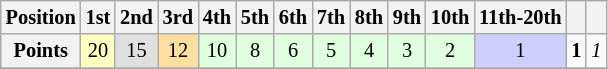<table class="wikitable" style="font-size: 85%;">
<tr>
<th>Position</th>
<th>1st</th>
<th>2nd</th>
<th>3rd</th>
<th>4th</th>
<th>5th</th>
<th>6th</th>
<th>7th</th>
<th>8th</th>
<th>9th</th>
<th>10th</th>
<th>11th-20th</th>
<th></th>
<th></th>
</tr>
<tr align="center">
<th>Points</th>
<td style="background:#FFFFBF;">20</td>
<td style="background:#DFDFDF;">15</td>
<td style="background:#FFDF9F;">12</td>
<td style="background:#DFFFDF;">10</td>
<td style="background:#DFFFDF;">8</td>
<td style="background:#DFFFDF;">6</td>
<td style="background:#DFFFDF;">5</td>
<td style="background:#DFFFDF;">4</td>
<td style="background:#DFFFDF;">3</td>
<td style="background:#DFFFDF;">2</td>
<td style="background:#cfcfff;">1</td>
<td><strong>1</strong></td>
<td><em>1</em></td>
</tr>
<tr align="center">
</tr>
</table>
